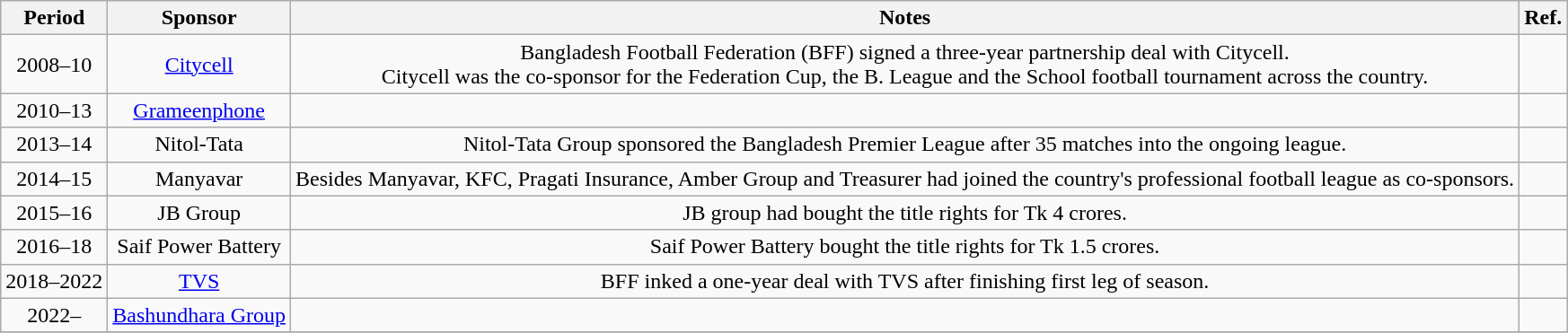<table class="wikitable" style="text-align:center">
<tr>
<th>Period</th>
<th>Sponsor</th>
<th>Notes</th>
<th>Ref.</th>
</tr>
<tr>
<td>2008–10</td>
<td><a href='#'>Citycell</a></td>
<td>Bangladesh Football Federation (BFF) signed a three-year partnership deal with Citycell.<br>Citycell was the co-sponsor for the Federation Cup, the B. League and the School football tournament across the country.</td>
<td></td>
</tr>
<tr>
<td>2010–13</td>
<td><a href='#'>Grameenphone</a></td>
<td></td>
<td></td>
</tr>
<tr>
<td>2013–14</td>
<td>Nitol-Tata</td>
<td>Nitol-Tata Group sponsored the Bangladesh Premier League after 35 matches into the ongoing league.</td>
<td></td>
</tr>
<tr>
<td>2014–15</td>
<td>Manyavar</td>
<td>Besides Manyavar, KFC, Pragati Insurance, Amber Group and Treasurer had joined the country's professional football league as co-sponsors.</td>
<td></td>
</tr>
<tr>
<td>2015–16</td>
<td>JB Group</td>
<td>JB group had bought the title rights for Tk 4 crores.</td>
<td></td>
</tr>
<tr>
<td>2016–18</td>
<td>Saif Power Battery</td>
<td>Saif Power Battery bought the title rights for Tk 1.5 crores.</td>
<td></td>
</tr>
<tr>
<td>2018–2022</td>
<td><a href='#'>TVS</a></td>
<td>BFF inked a one-year deal with TVS after finishing first leg of season.</td>
<td></td>
</tr>
<tr>
<td>2022–</td>
<td><a href='#'>Bashundhara Group</a></td>
<td></td>
<td></td>
</tr>
<tr>
</tr>
</table>
